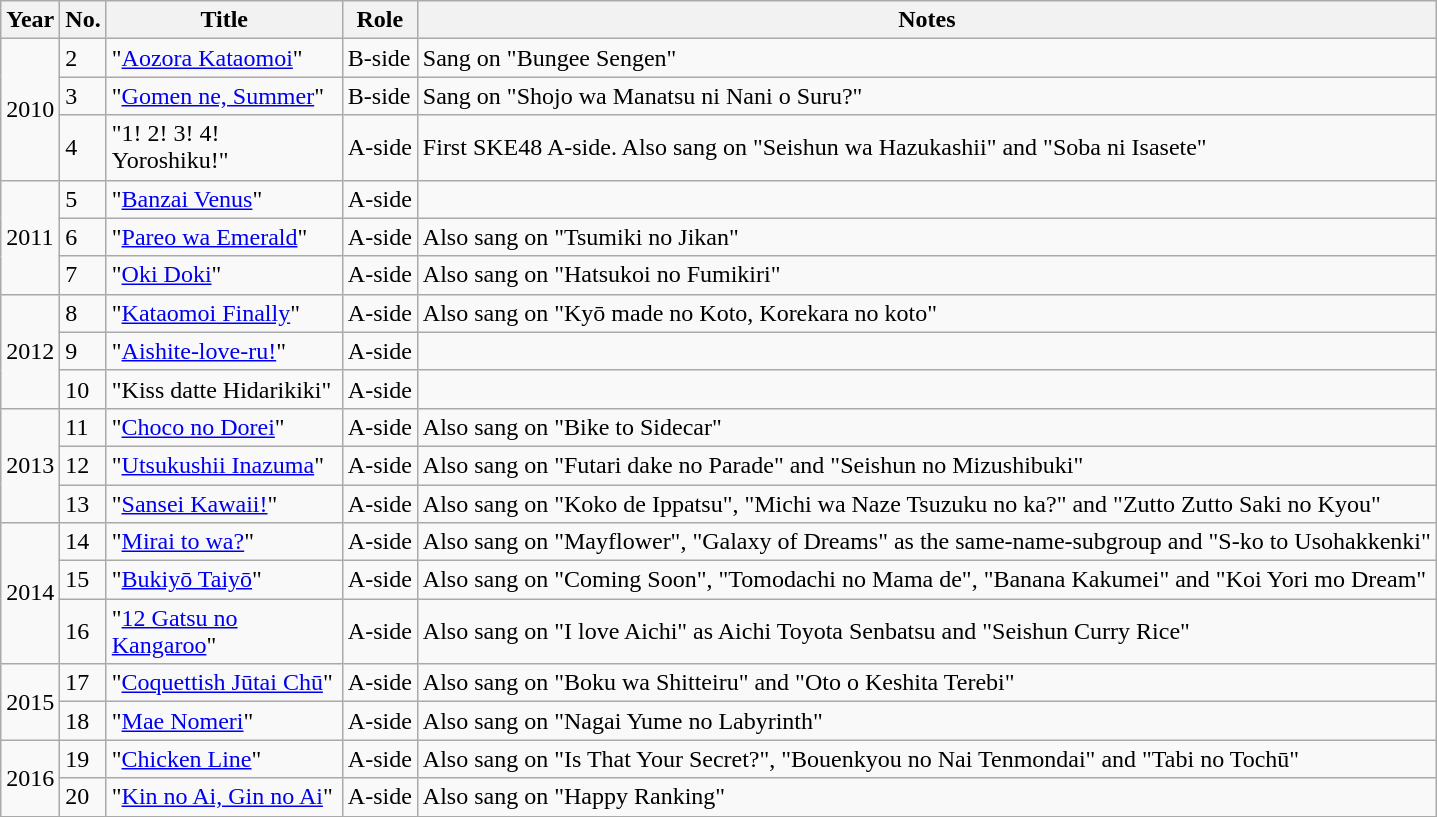<table class="wikitable sortable">
<tr>
<th>Year</th>
<th data-sort-type="number">No. </th>
<th style="width:150px;">Title </th>
<th>Role </th>
<th class="unsortable">Notes </th>
</tr>
<tr>
<td rowspan="3">2010</td>
<td>2</td>
<td>"<a href='#'>Aozora Kataomoi</a>"</td>
<td>B-side</td>
<td>Sang on "Bungee Sengen"</td>
</tr>
<tr>
<td>3</td>
<td>"<a href='#'>Gomen ne, Summer</a>"</td>
<td>B-side</td>
<td>Sang on "Shojo wa Manatsu ni Nani o Suru?"</td>
</tr>
<tr>
<td>4</td>
<td>"1! 2! 3! 4! Yoroshiku!"</td>
<td>A-side</td>
<td>First SKE48 A-side. Also sang on "Seishun wa Hazukashii" and "Soba ni Isasete"</td>
</tr>
<tr>
<td rowspan="3">2011</td>
<td>5</td>
<td>"<a href='#'>Banzai Venus</a>"</td>
<td>A-side</td>
<td></td>
</tr>
<tr>
<td>6</td>
<td>"<a href='#'>Pareo wa Emerald</a>"</td>
<td>A-side</td>
<td>Also sang on "Tsumiki no Jikan"</td>
</tr>
<tr>
<td>7</td>
<td>"<a href='#'>Oki Doki</a>"</td>
<td>A-side</td>
<td>Also sang on "Hatsukoi no Fumikiri"</td>
</tr>
<tr>
<td rowspan="3">2012</td>
<td>8</td>
<td>"<a href='#'>Kataomoi Finally</a>"</td>
<td>A-side</td>
<td>Also sang on "Kyō made no Koto, Korekara no koto"</td>
</tr>
<tr>
<td>9</td>
<td>"<a href='#'>Aishite-love-ru!</a>"</td>
<td>A-side</td>
<td></td>
</tr>
<tr>
<td>10</td>
<td>"Kiss datte Hidarikiki"</td>
<td>A-side</td>
<td></td>
</tr>
<tr>
<td rowspan="3">2013</td>
<td>11</td>
<td>"<a href='#'>Choco no Dorei</a>"</td>
<td>A-side</td>
<td>Also sang on "Bike to Sidecar"</td>
</tr>
<tr>
<td>12</td>
<td>"<a href='#'>Utsukushii Inazuma</a>"</td>
<td>A-side</td>
<td>Also sang on "Futari dake no Parade" and "Seishun no Mizushibuki"</td>
</tr>
<tr>
<td>13</td>
<td>"<a href='#'>Sansei Kawaii!</a>"</td>
<td>A-side</td>
<td>Also sang on "Koko de Ippatsu", "Michi wa Naze Tsuzuku no ka?" and "Zutto Zutto Saki no Kyou"</td>
</tr>
<tr>
<td rowspan="3">2014</td>
<td>14</td>
<td>"<a href='#'>Mirai to wa?</a>"</td>
<td>A-side</td>
<td>Also sang on "Mayflower", "Galaxy of Dreams" as the same-name-subgroup and "S-ko to Usohakkenki"</td>
</tr>
<tr>
<td>15</td>
<td>"<a href='#'>Bukiyō Taiyō</a>"</td>
<td>A-side</td>
<td>Also sang on "Coming Soon", "Tomodachi no Mama de", "Banana Kakumei" and "Koi Yori mo Dream"</td>
</tr>
<tr>
<td>16</td>
<td>"<a href='#'>12 Gatsu no Kangaroo</a>"</td>
<td>A-side</td>
<td>Also sang on "I love Aichi" as Aichi Toyota Senbatsu and "Seishun Curry Rice"</td>
</tr>
<tr>
<td rowspan="2">2015</td>
<td>17</td>
<td>"<a href='#'>Coquettish Jūtai Chū</a>"</td>
<td>A-side</td>
<td>Also sang on "Boku wa Shitteiru" and "Oto o Keshita Terebi"</td>
</tr>
<tr>
<td>18</td>
<td>"<a href='#'>Mae Nomeri</a>"</td>
<td>A-side</td>
<td>Also sang on "Nagai Yume no Labyrinth"</td>
</tr>
<tr>
<td rowspan="2">2016</td>
<td>19</td>
<td>"<a href='#'>Chicken Line</a>"</td>
<td>A-side</td>
<td>Also sang on "Is That Your Secret?", "Bouenkyou no Nai Tenmondai" and "Tabi no Tochū"</td>
</tr>
<tr>
<td>20</td>
<td>"<a href='#'>Kin no Ai, Gin no Ai</a>"</td>
<td>A-side</td>
<td>Also sang on "Happy Ranking"</td>
</tr>
<tr>
</tr>
</table>
